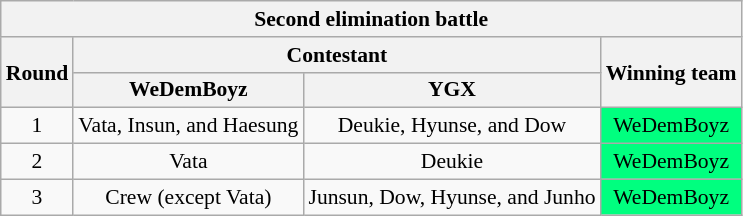<table class="wikitable mw-collapsible mw-collapsed"  style="text-align:center; font-size:90%">
<tr>
<th colspan="4">Second elimination battle</th>
</tr>
<tr>
<th rowspan="2">Round</th>
<th colspan="2">Contestant</th>
<th rowspan="2">Winning team</th>
</tr>
<tr>
<th>WeDemBoyz</th>
<th>YGX</th>
</tr>
<tr>
<td>1</td>
<td>Vata, Insun, and Haesung</td>
<td>Deukie, Hyunse, and Dow</td>
<td style="background:springgreen">WeDemBoyz</td>
</tr>
<tr>
<td>2</td>
<td>Vata</td>
<td>Deukie</td>
<td style="background:springgreen">WeDemBoyz</td>
</tr>
<tr>
<td>3</td>
<td>Crew (except Vata)</td>
<td>Junsun, Dow, Hyunse, and Junho</td>
<td style="background:springgreen">WeDemBoyz</td>
</tr>
</table>
